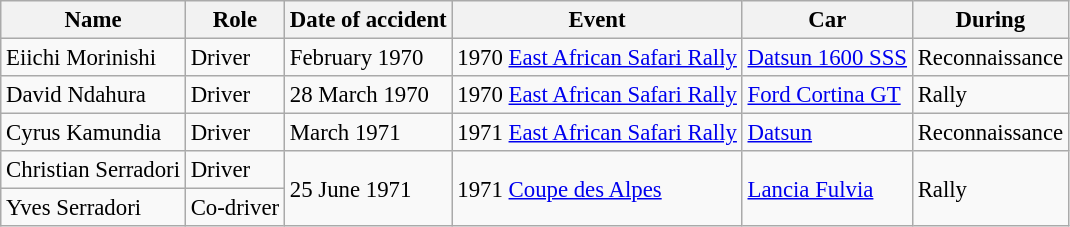<table class="wikitable" style="text-align:left; font-size:95%">
<tr>
<th>Name</th>
<th>Role</th>
<th>Date of accident</th>
<th>Event</th>
<th>Car</th>
<th>During</th>
</tr>
<tr>
<td> Eiichi Morinishi</td>
<td>Driver</td>
<td>February 1970</td>
<td>1970 <a href='#'>East African Safari Rally</a></td>
<td><a href='#'>Datsun 1600 SSS</a></td>
<td>Reconnaissance</td>
</tr>
<tr>
<td> David Ndahura</td>
<td>Driver</td>
<td>28 March 1970</td>
<td>1970 <a href='#'>East African Safari Rally</a></td>
<td><a href='#'>Ford Cortina GT</a></td>
<td>Rally</td>
</tr>
<tr>
<td> Cyrus Kamundia</td>
<td>Driver</td>
<td>March 1971</td>
<td>1971 <a href='#'>East African Safari Rally</a></td>
<td><a href='#'>Datsun</a></td>
<td>Reconnaissance</td>
</tr>
<tr>
<td> Christian Serradori</td>
<td>Driver</td>
<td rowspan="2">25 June 1971</td>
<td rowspan="2">1971 <a href='#'>Coupe des Alpes</a></td>
<td rowspan="2"><a href='#'>Lancia Fulvia</a></td>
<td rowspan="2">Rally</td>
</tr>
<tr>
<td> Yves Serradori</td>
<td>Co-driver</td>
</tr>
</table>
